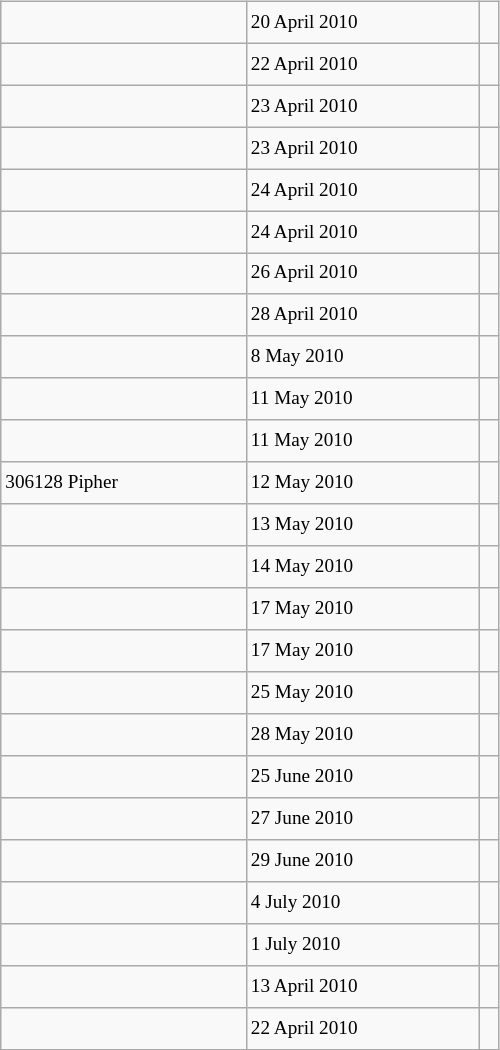<table class="wikitable" style="font-size: 80%; float: left; width: 26em; margin-right: 1em; height: 700px">
<tr>
<td></td>
<td>20 April 2010</td>
<td></td>
</tr>
<tr>
<td></td>
<td>22 April 2010</td>
<td></td>
</tr>
<tr>
<td></td>
<td>23 April 2010</td>
<td></td>
</tr>
<tr>
<td></td>
<td>23 April 2010</td>
<td></td>
</tr>
<tr>
<td></td>
<td>24 April 2010</td>
<td></td>
</tr>
<tr>
<td></td>
<td>24 April 2010</td>
<td></td>
</tr>
<tr>
<td></td>
<td>26 April 2010</td>
<td></td>
</tr>
<tr>
<td></td>
<td>28 April 2010</td>
<td></td>
</tr>
<tr>
<td></td>
<td>8 May 2010</td>
<td></td>
</tr>
<tr>
<td></td>
<td>11 May 2010</td>
<td></td>
</tr>
<tr>
<td></td>
<td>11 May 2010</td>
<td></td>
</tr>
<tr>
<td>306128 Pipher</td>
<td>12 May 2010</td>
<td></td>
</tr>
<tr>
<td></td>
<td>13 May 2010</td>
<td></td>
</tr>
<tr>
<td></td>
<td>14 May 2010</td>
<td></td>
</tr>
<tr>
<td></td>
<td>17 May 2010</td>
<td></td>
</tr>
<tr>
<td></td>
<td>17 May 2010</td>
<td></td>
</tr>
<tr>
<td></td>
<td>25 May 2010</td>
<td></td>
</tr>
<tr>
<td></td>
<td>28 May 2010</td>
<td></td>
</tr>
<tr>
<td></td>
<td>25 June 2010</td>
<td></td>
</tr>
<tr>
<td></td>
<td>27 June 2010</td>
<td></td>
</tr>
<tr>
<td></td>
<td>29 June 2010</td>
<td></td>
</tr>
<tr>
<td></td>
<td>4 July 2010</td>
<td></td>
</tr>
<tr>
<td></td>
<td>1 July 2010</td>
<td></td>
</tr>
<tr>
<td></td>
<td>13 April 2010</td>
<td></td>
</tr>
<tr>
<td></td>
<td>22 April 2010</td>
<td></td>
</tr>
</table>
